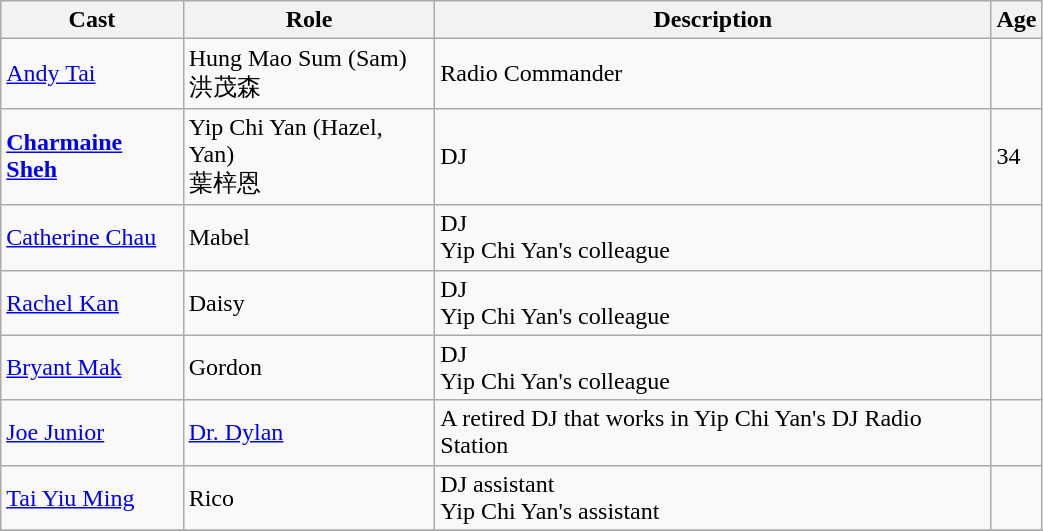<table class="wikitable" width="55%">
<tr>
<th>Cast</th>
<th>Role</th>
<th>Description</th>
<th>Age</th>
</tr>
<tr>
<td><a href='#'>Andy Tai</a></td>
<td>Hung Mao Sum (Sam)<br>洪茂森</td>
<td>Radio Commander</td>
<td></td>
</tr>
<tr>
<td><strong><a href='#'>Charmaine Sheh</a></strong><br></td>
<td>Yip Chi Yan (Hazel, Yan)<br>葉梓恩</td>
<td>DJ</td>
<td>34</td>
</tr>
<tr>
<td><a href='#'>Catherine Chau</a></td>
<td>Mabel</td>
<td>DJ<br>Yip Chi Yan's colleague</td>
<td></td>
</tr>
<tr>
<td><a href='#'>Rachel Kan</a></td>
<td>Daisy</td>
<td>DJ<br>Yip Chi Yan's colleague</td>
<td></td>
</tr>
<tr>
<td><a href='#'>Bryant Mak</a></td>
<td>Gordon</td>
<td>DJ<br>Yip Chi Yan's colleague</td>
<td></td>
</tr>
<tr>
<td><a href='#'>Joe Junior</a></td>
<td><a href='#'>Dr. Dylan</a></td>
<td>A retired DJ that works in Yip Chi Yan's DJ Radio Station</td>
<td></td>
</tr>
<tr>
<td><a href='#'>Tai Yiu Ming</a></td>
<td>Rico</td>
<td>DJ assistant<br>Yip Chi Yan's assistant</td>
<td></td>
</tr>
<tr>
</tr>
</table>
